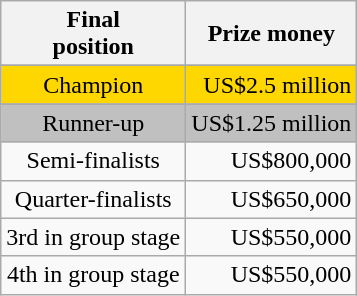<table Class="wikitable" style="text-align: center;">
<tr>
<th>Final<br>position</th>
<th>Prize money</th>
</tr>
<tr>
</tr>
<tr style="background:gold;">
<td>Champion</td>
<td align=right>US$2.5 million</td>
</tr>
<tr>
</tr>
<tr style="background:silver;">
<td>Runner-up</td>
<td align=right>US$1.25 million</td>
</tr>
<tr>
<td>Semi-finalists</td>
<td align=right>US$800,000</td>
</tr>
<tr>
<td>Quarter-finalists</td>
<td align=right>US$650,000</td>
</tr>
<tr>
<td>3rd in group stage</td>
<td align=right>US$550,000</td>
</tr>
<tr>
<td>4th in group stage</td>
<td align=right>US$550,000</td>
</tr>
</table>
